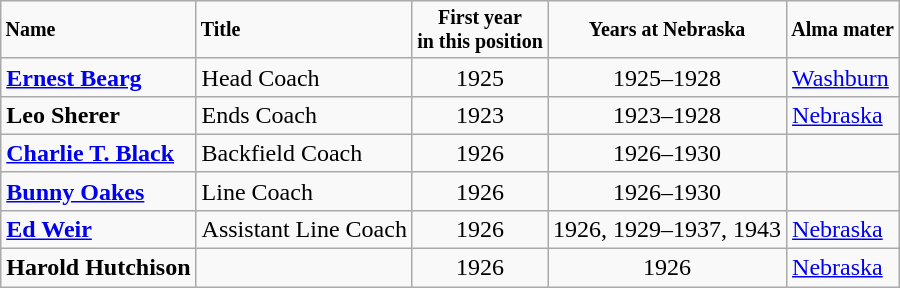<table class="wikitable">
<tr style="font-size:smaller">
<td><strong>Name</strong></td>
<td><strong>Title</strong></td>
<td align="center"><strong>First year<br>in this position</strong></td>
<td align="center"><strong>Years at Nebraska</strong></td>
<td><strong>Alma mater</strong></td>
</tr>
<tr>
<td><strong><a href='#'>Ernest Bearg</a></strong></td>
<td>Head Coach</td>
<td align="center">1925</td>
<td align="center">1925–1928</td>
<td><a href='#'>Washburn</a></td>
</tr>
<tr>
<td><strong>Leo Sherer</strong></td>
<td>Ends Coach</td>
<td align="center">1923</td>
<td align="center">1923–1928</td>
<td><a href='#'>Nebraska</a></td>
</tr>
<tr>
<td><strong><a href='#'>Charlie T. Black</a></strong></td>
<td>Backfield Coach</td>
<td align="center">1926</td>
<td align="center">1926–1930</td>
<td></td>
</tr>
<tr>
<td><strong><a href='#'>Bunny Oakes</a></strong></td>
<td>Line Coach</td>
<td align="center">1926</td>
<td align="center">1926–1930</td>
<td></td>
</tr>
<tr>
<td><strong><a href='#'>Ed Weir</a></strong></td>
<td>Assistant Line Coach</td>
<td align="center">1926</td>
<td align="center">1926, 1929–1937, 1943</td>
<td><a href='#'>Nebraska</a></td>
</tr>
<tr>
<td><strong>Harold Hutchison</strong></td>
<td></td>
<td align="center">1926</td>
<td align="center">1926</td>
<td><a href='#'>Nebraska</a></td>
</tr>
</table>
